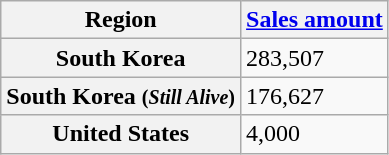<table class="wikitable sortable plainrowheaders">
<tr>
<th scope="col">Region</th>
<th scope="col"><a href='#'>Sales amount</a></th>
</tr>
<tr>
<th scope="row">South Korea</th>
<td>283,507</td>
</tr>
<tr>
<th scope="row">South Korea <small>(<em>Still Alive</em>)</small></th>
<td>176,627</td>
</tr>
<tr>
<th scope="row">United States</th>
<td>4,000</td>
</tr>
</table>
